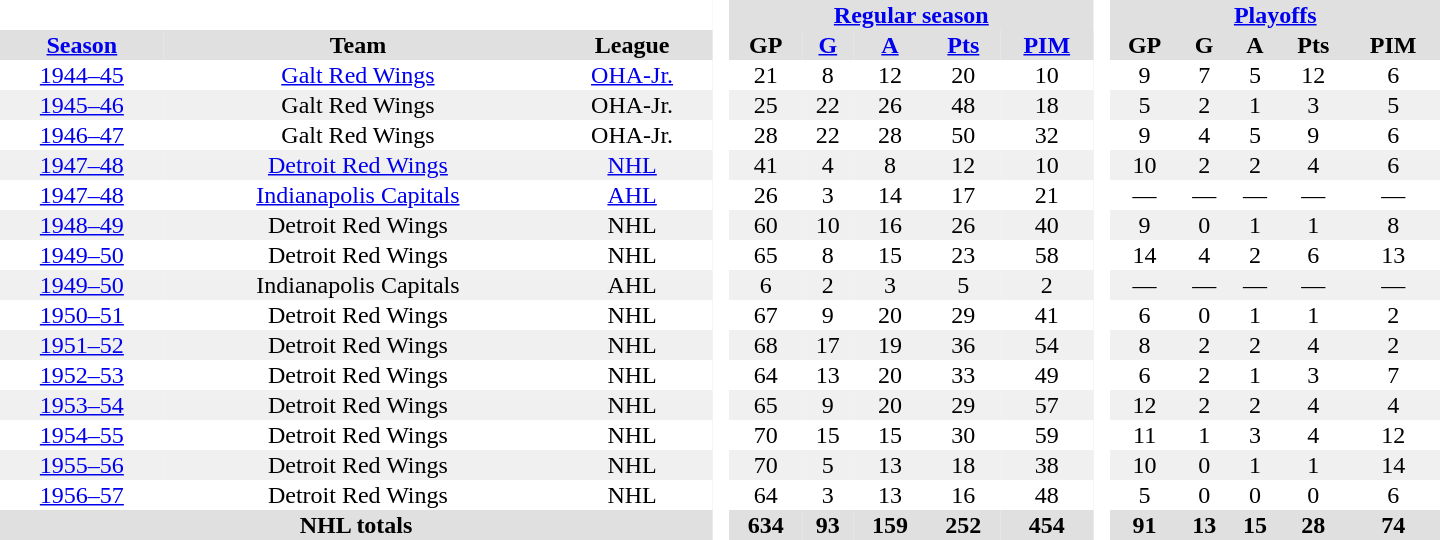<table border="0" cellpadding="1" cellspacing="0" style="text-align:center; width:60em">
<tr bgcolor="#e0e0e0">
<th colspan="3" bgcolor="#ffffff"> </th>
<th rowspan="99" bgcolor="#ffffff"> </th>
<th colspan="5"><a href='#'>Regular season</a></th>
<th rowspan="99" bgcolor="#ffffff"> </th>
<th colspan="5"><a href='#'>Playoffs</a></th>
</tr>
<tr bgcolor="#e0e0e0">
<th><a href='#'>Season</a></th>
<th>Team</th>
<th>League</th>
<th>GP</th>
<th><a href='#'>G</a></th>
<th><a href='#'>A</a></th>
<th><a href='#'>Pts</a></th>
<th><a href='#'>PIM</a></th>
<th>GP</th>
<th>G</th>
<th>A</th>
<th>Pts</th>
<th>PIM</th>
</tr>
<tr>
<td><a href='#'>1944–45</a></td>
<td><a href='#'>Galt Red Wings</a></td>
<td><a href='#'>OHA-Jr.</a></td>
<td>21</td>
<td>8</td>
<td>12</td>
<td>20</td>
<td>10</td>
<td>9</td>
<td>7</td>
<td>5</td>
<td>12</td>
<td>6</td>
</tr>
<tr bgcolor="#f0f0f0">
<td><a href='#'>1945–46</a></td>
<td>Galt Red Wings</td>
<td>OHA-Jr.</td>
<td>25</td>
<td>22</td>
<td>26</td>
<td>48</td>
<td>18</td>
<td>5</td>
<td>2</td>
<td>1</td>
<td>3</td>
<td>5</td>
</tr>
<tr>
<td><a href='#'>1946–47</a></td>
<td>Galt Red Wings</td>
<td>OHA-Jr.</td>
<td>28</td>
<td>22</td>
<td>28</td>
<td>50</td>
<td>32</td>
<td>9</td>
<td>4</td>
<td>5</td>
<td>9</td>
<td>6</td>
</tr>
<tr bgcolor="#f0f0f0">
<td><a href='#'>1947–48</a></td>
<td><a href='#'>Detroit Red Wings</a></td>
<td><a href='#'>NHL</a></td>
<td>41</td>
<td>4</td>
<td>8</td>
<td>12</td>
<td>10</td>
<td>10</td>
<td>2</td>
<td>2</td>
<td>4</td>
<td>6</td>
</tr>
<tr>
<td><a href='#'>1947–48</a></td>
<td><a href='#'>Indianapolis Capitals</a></td>
<td><a href='#'>AHL</a></td>
<td>26</td>
<td>3</td>
<td>14</td>
<td>17</td>
<td>21</td>
<td>—</td>
<td>—</td>
<td>—</td>
<td>—</td>
<td>—</td>
</tr>
<tr bgcolor="#f0f0f0">
<td><a href='#'>1948–49</a></td>
<td>Detroit Red Wings</td>
<td>NHL</td>
<td>60</td>
<td>10</td>
<td>16</td>
<td>26</td>
<td>40</td>
<td>9</td>
<td>0</td>
<td>1</td>
<td>1</td>
<td>8</td>
</tr>
<tr>
<td><a href='#'>1949–50</a></td>
<td>Detroit Red Wings</td>
<td>NHL</td>
<td>65</td>
<td>8</td>
<td>15</td>
<td>23</td>
<td>58</td>
<td>14</td>
<td>4</td>
<td>2</td>
<td>6</td>
<td>13</td>
</tr>
<tr bgcolor="#f0f0f0">
<td><a href='#'>1949–50</a></td>
<td>Indianapolis Capitals</td>
<td>AHL</td>
<td>6</td>
<td>2</td>
<td>3</td>
<td>5</td>
<td>2</td>
<td>—</td>
<td>—</td>
<td>—</td>
<td>—</td>
<td>—</td>
</tr>
<tr>
<td><a href='#'>1950–51</a></td>
<td>Detroit Red Wings</td>
<td>NHL</td>
<td>67</td>
<td>9</td>
<td>20</td>
<td>29</td>
<td>41</td>
<td>6</td>
<td>0</td>
<td>1</td>
<td>1</td>
<td>2</td>
</tr>
<tr bgcolor="#f0f0f0">
<td><a href='#'>1951–52</a></td>
<td>Detroit Red Wings</td>
<td>NHL</td>
<td>68</td>
<td>17</td>
<td>19</td>
<td>36</td>
<td>54</td>
<td>8</td>
<td>2</td>
<td>2</td>
<td>4</td>
<td>2</td>
</tr>
<tr>
<td><a href='#'>1952–53</a></td>
<td>Detroit Red Wings</td>
<td>NHL</td>
<td>64</td>
<td>13</td>
<td>20</td>
<td>33</td>
<td>49</td>
<td>6</td>
<td>2</td>
<td>1</td>
<td>3</td>
<td>7</td>
</tr>
<tr bgcolor="#f0f0f0">
<td><a href='#'>1953–54</a></td>
<td>Detroit Red Wings</td>
<td>NHL</td>
<td>65</td>
<td>9</td>
<td>20</td>
<td>29</td>
<td>57</td>
<td>12</td>
<td>2</td>
<td>2</td>
<td>4</td>
<td>4</td>
</tr>
<tr>
<td><a href='#'>1954–55</a></td>
<td>Detroit Red Wings</td>
<td>NHL</td>
<td>70</td>
<td>15</td>
<td>15</td>
<td>30</td>
<td>59</td>
<td>11</td>
<td>1</td>
<td>3</td>
<td>4</td>
<td>12</td>
</tr>
<tr bgcolor="#f0f0f0">
<td><a href='#'>1955–56</a></td>
<td>Detroit Red Wings</td>
<td>NHL</td>
<td>70</td>
<td>5</td>
<td>13</td>
<td>18</td>
<td>38</td>
<td>10</td>
<td>0</td>
<td>1</td>
<td>1</td>
<td>14</td>
</tr>
<tr>
<td><a href='#'>1956–57</a></td>
<td>Detroit Red Wings</td>
<td>NHL</td>
<td>64</td>
<td>3</td>
<td>13</td>
<td>16</td>
<td>48</td>
<td>5</td>
<td>0</td>
<td>0</td>
<td>0</td>
<td>6</td>
</tr>
<tr bgcolor="#e0e0e0">
<th colspan="3">NHL totals</th>
<th>634</th>
<th>93</th>
<th>159</th>
<th>252</th>
<th>454</th>
<th>91</th>
<th>13</th>
<th>15</th>
<th>28</th>
<th>74</th>
</tr>
</table>
